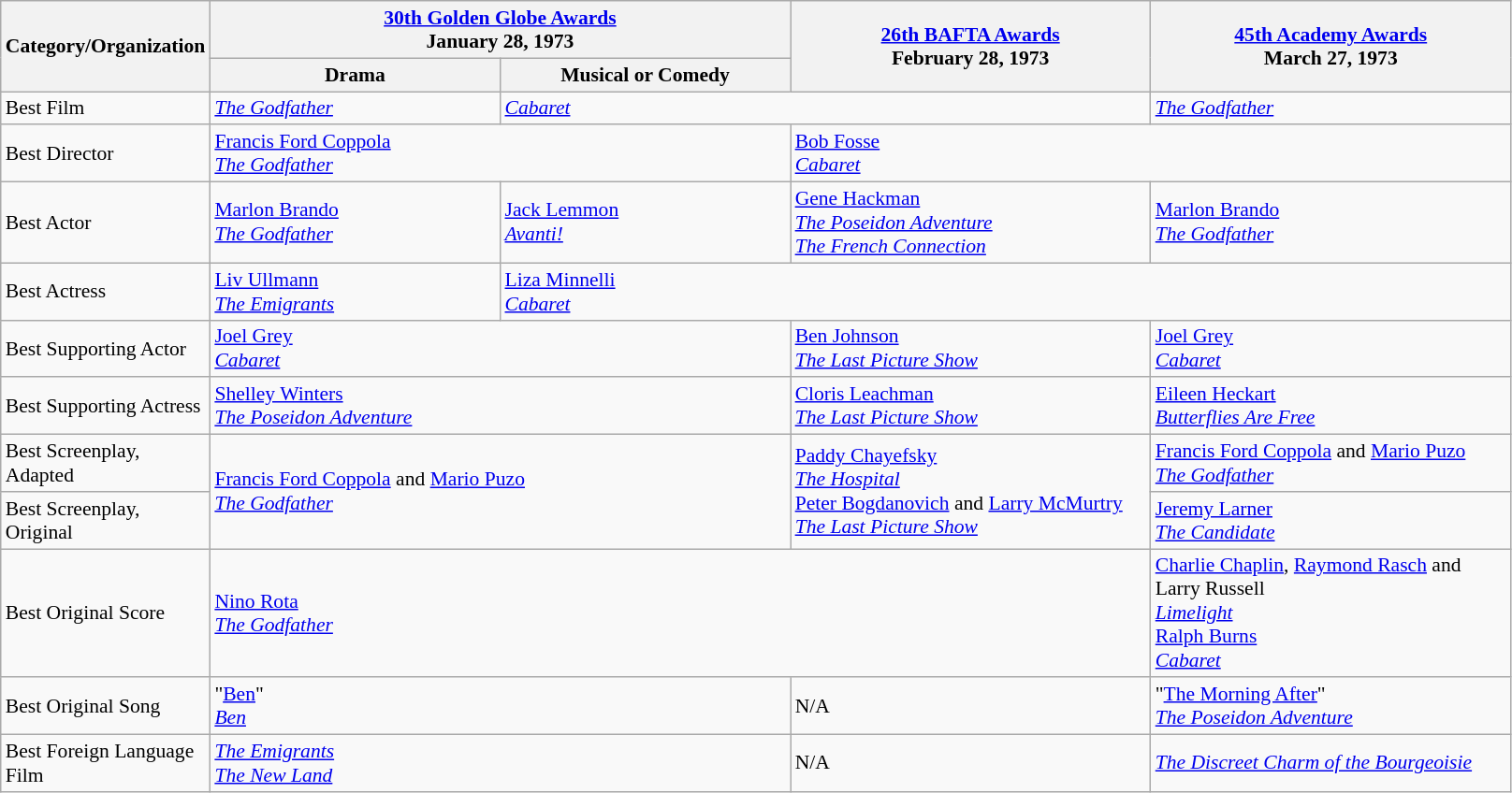<table class="wikitable" style="font-size: 90%;">
<tr>
<th rowspan="2" style="width:20px;">Category/Organization</th>
<th colspan="2" style="width:250px;"><a href='#'>30th Golden Globe Awards</a><br>January 28, 1973</th>
<th rowspan="2" style="width:250px;"><a href='#'>26th BAFTA Awards</a><br>February 28, 1973</th>
<th rowspan="2" style="width:250px;"><a href='#'>45th Academy Awards</a><br>March 27, 1973</th>
</tr>
<tr>
<th width=200>Drama</th>
<th style="width:200px;">Musical or Comedy</th>
</tr>
<tr>
<td>Best Film</td>
<td><em><a href='#'>The Godfather</a></em></td>
<td colspan="2"><em><a href='#'>Cabaret</a></em></td>
<td><em><a href='#'>The Godfather</a></em></td>
</tr>
<tr>
<td>Best Director</td>
<td colspan="2"><a href='#'>Francis Ford Coppola</a><br><em><a href='#'>The Godfather</a></em></td>
<td colspan="2"><a href='#'>Bob Fosse</a><br><em><a href='#'>Cabaret</a></em></td>
</tr>
<tr>
<td>Best Actor</td>
<td><a href='#'>Marlon Brando</a><br><em><a href='#'>The Godfather</a></em></td>
<td><a href='#'>Jack Lemmon</a><br><em><a href='#'>Avanti!</a></em></td>
<td><a href='#'>Gene Hackman</a><br><em><a href='#'>The Poseidon Adventure</a></em><br><em><a href='#'>The French Connection</a></em></td>
<td><a href='#'>Marlon Brando</a><br><em><a href='#'>The Godfather</a></em></td>
</tr>
<tr>
<td>Best Actress</td>
<td><a href='#'>Liv Ullmann</a><br><em><a href='#'>The Emigrants</a></em></td>
<td colspan="3"><a href='#'>Liza Minnelli</a><br><em><a href='#'>Cabaret</a></em></td>
</tr>
<tr>
<td>Best Supporting Actor</td>
<td colspan="2"><a href='#'>Joel Grey</a><br><em><a href='#'>Cabaret</a></em></td>
<td><a href='#'>Ben Johnson</a><br><em><a href='#'>The Last Picture Show</a></em></td>
<td><a href='#'>Joel Grey</a><br><em><a href='#'>Cabaret</a></em></td>
</tr>
<tr>
<td>Best Supporting Actress</td>
<td colspan="2"><a href='#'>Shelley Winters</a><br><em><a href='#'>The Poseidon Adventure</a></em></td>
<td><a href='#'>Cloris Leachman</a><br><em><a href='#'>The Last Picture Show</a></em></td>
<td><a href='#'>Eileen Heckart</a><br><em><a href='#'>Butterflies Are Free</a></em></td>
</tr>
<tr>
<td>Best Screenplay, Adapted</td>
<td colspan="2" rowspan="2"><a href='#'>Francis Ford Coppola</a> and <a href='#'>Mario Puzo</a><br><em><a href='#'>The Godfather</a></em></td>
<td rowspan="2"><a href='#'>Paddy Chayefsky</a><br><em><a href='#'>The Hospital</a></em><br><a href='#'>Peter Bogdanovich</a> and <a href='#'>Larry McMurtry</a><br><em><a href='#'>The Last Picture Show</a></em></td>
<td><a href='#'>Francis Ford Coppola</a> and <a href='#'>Mario Puzo</a><br><em><a href='#'>The Godfather</a></em></td>
</tr>
<tr>
<td>Best Screenplay, Original</td>
<td><a href='#'>Jeremy Larner</a><br><em><a href='#'>The Candidate</a></em></td>
</tr>
<tr>
<td>Best Original Score</td>
<td colspan="3"><a href='#'>Nino Rota</a><br><em><a href='#'>The Godfather</a></em></td>
<td><a href='#'>Charlie Chaplin</a>, <a href='#'>Raymond Rasch</a> and Larry Russell<br><em><a href='#'>Limelight</a></em><br><a href='#'>Ralph Burns</a><br><em><a href='#'>Cabaret</a></em></td>
</tr>
<tr>
<td>Best Original Song</td>
<td colspan="2">"<a href='#'>Ben</a>"<br><em><a href='#'>Ben</a></em></td>
<td>N/A</td>
<td>"<a href='#'>The Morning After</a>"<br><em><a href='#'>The Poseidon Adventure</a></em></td>
</tr>
<tr>
<td>Best Foreign Language Film</td>
<td colspan="2"><em><a href='#'>The Emigrants</a></em><br><em><a href='#'>The New Land</a></em></td>
<td>N/A</td>
<td><em><a href='#'>The Discreet Charm of the Bourgeoisie</a></em></td>
</tr>
</table>
